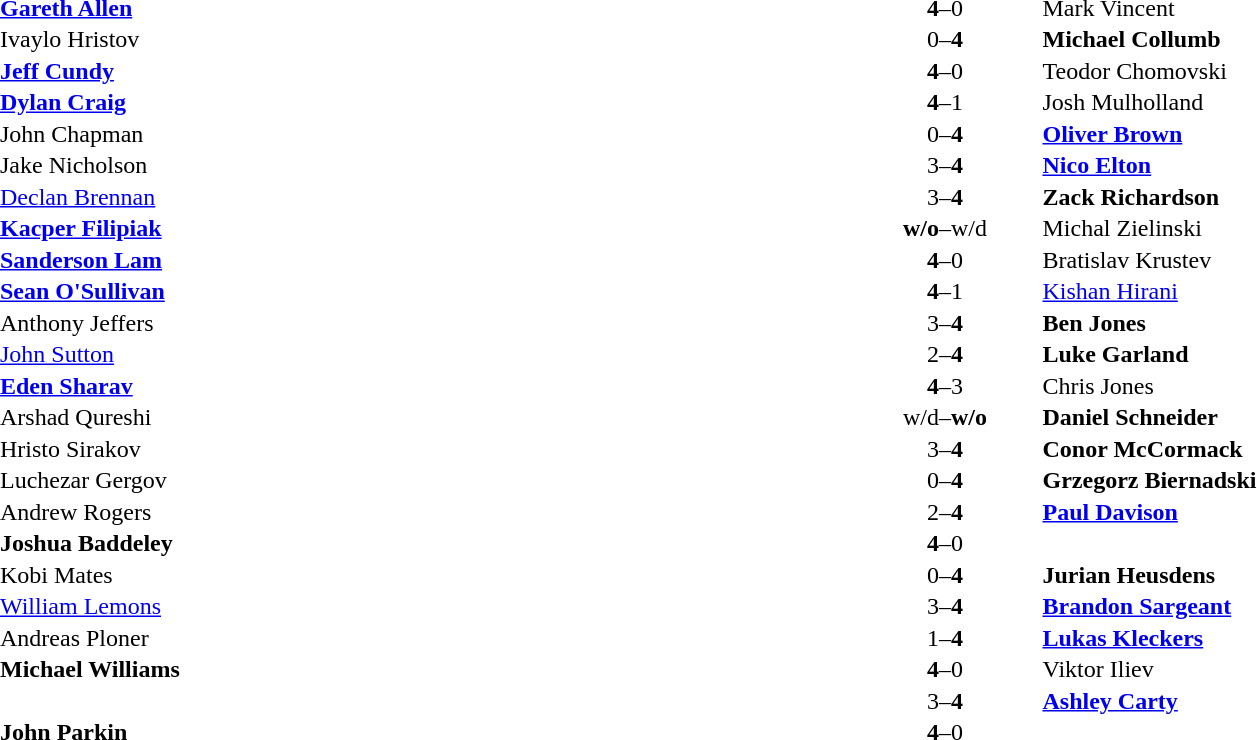<table width="100%" cellspacing="1">
<tr>
<th width=45%></th>
<th width=10%></th>
<th width=45%></th>
</tr>
<tr>
<td> <strong><a href='#'>Gareth Allen</a></strong></td>
<td align="center"><strong>4</strong>–0</td>
<td> Mark Vincent</td>
</tr>
<tr>
<td> Ivaylo Hristov</td>
<td align="center">0–<strong>4</strong></td>
<td> <strong>Michael Collumb</strong></td>
</tr>
<tr>
<td> <strong><a href='#'>Jeff Cundy</a></strong></td>
<td align="center"><strong>4</strong>–0</td>
<td> Teodor Chomovski</td>
</tr>
<tr>
<td> <strong><a href='#'>Dylan Craig</a></strong></td>
<td align="center"><strong>4</strong>–1</td>
<td> Josh Mulholland</td>
</tr>
<tr>
<td> John Chapman</td>
<td align="center">0–<strong>4</strong></td>
<td> <strong><a href='#'>Oliver Brown</a></strong></td>
</tr>
<tr>
<td> Jake Nicholson</td>
<td align="center">3–<strong>4</strong></td>
<td> <strong><a href='#'>Nico Elton</a></strong></td>
</tr>
<tr>
<td> <a href='#'>Declan Brennan</a></td>
<td align="center">3–<strong>4</strong></td>
<td> <strong>Zack Richardson</strong></td>
</tr>
<tr>
<td> <strong><a href='#'>Kacper Filipiak</a></strong></td>
<td align="center"><strong>w/o</strong>–w/d</td>
<td> Michal Zielinski</td>
</tr>
<tr>
<td> <strong><a href='#'>Sanderson Lam</a></strong></td>
<td align="center"><strong>4</strong>–0</td>
<td> Bratislav Krustev</td>
</tr>
<tr>
<td> <strong><a href='#'>Sean O'Sullivan</a></strong></td>
<td align="center"><strong>4</strong>–1</td>
<td> <a href='#'>Kishan Hirani</a></td>
</tr>
<tr>
<td> Anthony Jeffers</td>
<td align="center">3–<strong>4</strong></td>
<td> <strong>Ben Jones</strong></td>
</tr>
<tr>
<td> <a href='#'>John Sutton</a></td>
<td align="center">2–<strong>4</strong></td>
<td> <strong>Luke Garland</strong></td>
</tr>
<tr>
<td> <strong><a href='#'>Eden Sharav</a></strong></td>
<td align="center"><strong>4</strong>–3</td>
<td> Chris Jones</td>
</tr>
<tr>
<td> Arshad Qureshi</td>
<td align="center">w/d–<strong>w/o</strong></td>
<td> <strong>Daniel Schneider</strong></td>
</tr>
<tr>
<td> Hristo Sirakov</td>
<td align="center">3–<strong>4</strong></td>
<td> <strong>Conor McCormack</strong></td>
</tr>
<tr>
<td> Luchezar Gergov</td>
<td align="center">0–<strong>4</strong></td>
<td> <strong>Grzegorz Biernadski</strong></td>
</tr>
<tr>
<td> Andrew Rogers</td>
<td align="center">2–<strong>4</strong></td>
<td> <strong><a href='#'>Paul Davison</a></strong></td>
</tr>
<tr>
<td> <strong>Joshua Baddeley</strong></td>
<td align="center"><strong>4</strong>–0</td>
<td> </td>
</tr>
<tr>
<td> Kobi Mates</td>
<td align="center">0–<strong>4</strong></td>
<td> <strong>Jurian Heusdens</strong></td>
</tr>
<tr>
<td> <a href='#'>William Lemons</a></td>
<td align="center">3–<strong>4</strong></td>
<td> <strong><a href='#'>Brandon Sargeant</a></strong></td>
</tr>
<tr>
<td> Andreas Ploner</td>
<td align="center">1–<strong>4</strong></td>
<td> <strong><a href='#'>Lukas Kleckers</a></strong></td>
</tr>
<tr>
<td> <strong>Michael Williams</strong></td>
<td align="center"><strong>4</strong>–0</td>
<td> Viktor Iliev</td>
</tr>
<tr>
<td></td>
<td align="center">3–<strong>4</strong></td>
<td> <strong><a href='#'>Ashley Carty</a></strong></td>
</tr>
<tr>
<td> <strong>John Parkin</strong></td>
<td align="center"><strong>4</strong>–0</td>
<td></td>
</tr>
</table>
